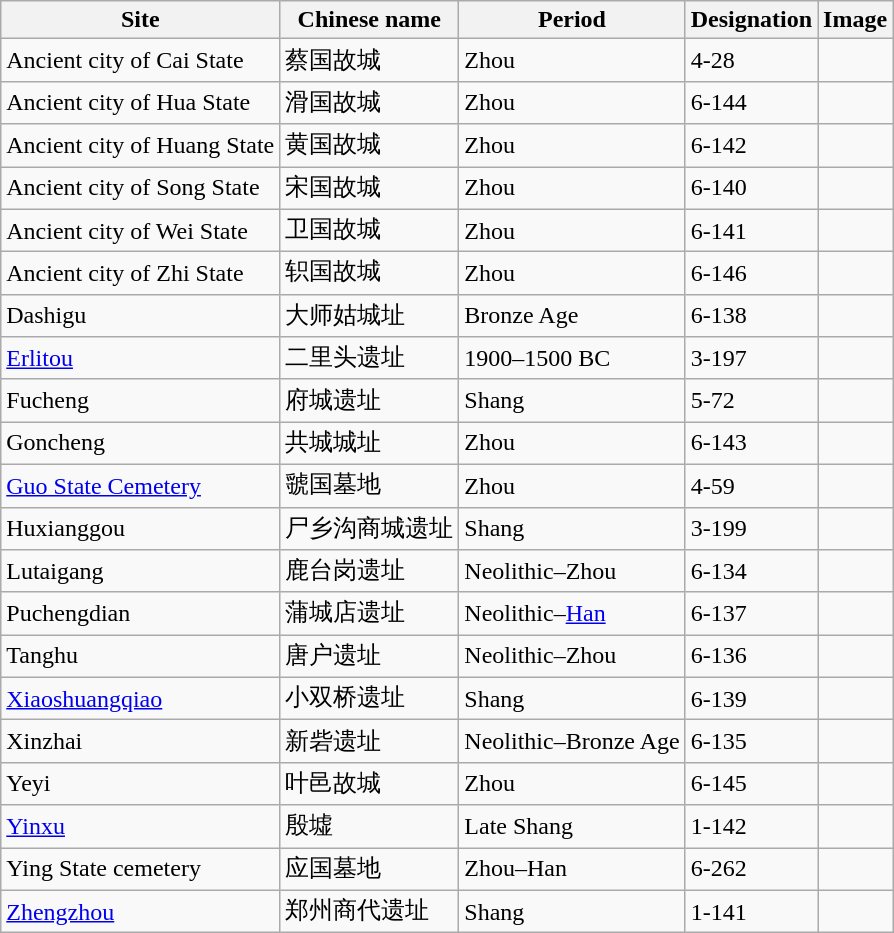<table class="wikitable">
<tr>
<th>Site</th>
<th>Chinese name</th>
<th>Period</th>
<th>Designation</th>
<th>Image</th>
</tr>
<tr>
<td>Ancient city of Cai State</td>
<td>蔡国故城</td>
<td>Zhou</td>
<td>4-28</td>
<td></td>
</tr>
<tr>
<td>Ancient city of Hua State</td>
<td>滑国故城</td>
<td>Zhou</td>
<td>6-144</td>
<td></td>
</tr>
<tr>
<td>Ancient city of Huang State</td>
<td>黄国故城</td>
<td>Zhou</td>
<td>6-142</td>
<td></td>
</tr>
<tr>
<td>Ancient city of Song State</td>
<td>宋国故城</td>
<td>Zhou</td>
<td>6-140</td>
<td></td>
</tr>
<tr>
<td>Ancient city of Wei State</td>
<td>卫国故城　</td>
<td>Zhou</td>
<td>6-141</td>
<td></td>
</tr>
<tr>
<td>Ancient city of Zhi State</td>
<td>轵国故城　</td>
<td>Zhou</td>
<td>6-146</td>
<td></td>
</tr>
<tr>
<td>Dashigu</td>
<td>大师姑城址</td>
<td>Bronze Age</td>
<td>6-138</td>
<td></td>
</tr>
<tr>
<td><a href='#'>Erlitou</a></td>
<td>二里头遗址</td>
<td>1900–1500 BC</td>
<td>3-197</td>
<td></td>
</tr>
<tr>
<td>Fucheng</td>
<td>府城遗址　</td>
<td>Shang</td>
<td>5-72</td>
<td></td>
</tr>
<tr>
<td>Goncheng</td>
<td>共城城址</td>
<td>Zhou</td>
<td>6-143</td>
<td></td>
</tr>
<tr>
<td><a href='#'>Guo State Cemetery</a></td>
<td>虢国墓地</td>
<td>Zhou</td>
<td>4-59</td>
<td></td>
</tr>
<tr>
<td>Huxianggou</td>
<td>尸乡沟商城遗址</td>
<td>Shang</td>
<td>3-199</td>
<td></td>
</tr>
<tr>
<td>Lutaigang</td>
<td>鹿台岗遗址</td>
<td>Neolithic–Zhou</td>
<td>6-134</td>
<td></td>
</tr>
<tr>
<td>Puchengdian</td>
<td>蒲城店遗址</td>
<td>Neolithic–<a href='#'>Han</a></td>
<td>6-137</td>
<td></td>
</tr>
<tr>
<td>Tanghu</td>
<td>唐户遗址</td>
<td>Neolithic–Zhou</td>
<td>6-136</td>
<td></td>
</tr>
<tr>
<td><a href='#'>Xiaoshuangqiao</a></td>
<td>小双桥遗址</td>
<td>Shang</td>
<td>6-139</td>
<td></td>
</tr>
<tr>
<td>Xinzhai</td>
<td>新砦遗址</td>
<td>Neolithic–Bronze Age</td>
<td>6-135</td>
<td></td>
</tr>
<tr>
<td>Yeyi</td>
<td>叶邑故城</td>
<td>Zhou</td>
<td>6-145</td>
<td></td>
</tr>
<tr>
<td><a href='#'>Yinxu</a></td>
<td>殷墟</td>
<td>Late Shang</td>
<td>1-142</td>
<td></td>
</tr>
<tr>
<td>Ying State cemetery</td>
<td>应国墓地</td>
<td>Zhou–Han</td>
<td>6-262</td>
<td></td>
</tr>
<tr>
<td><a href='#'>Zhengzhou</a></td>
<td>郑州商代遗址</td>
<td>Shang</td>
<td>1-141</td>
<td></td>
</tr>
</table>
